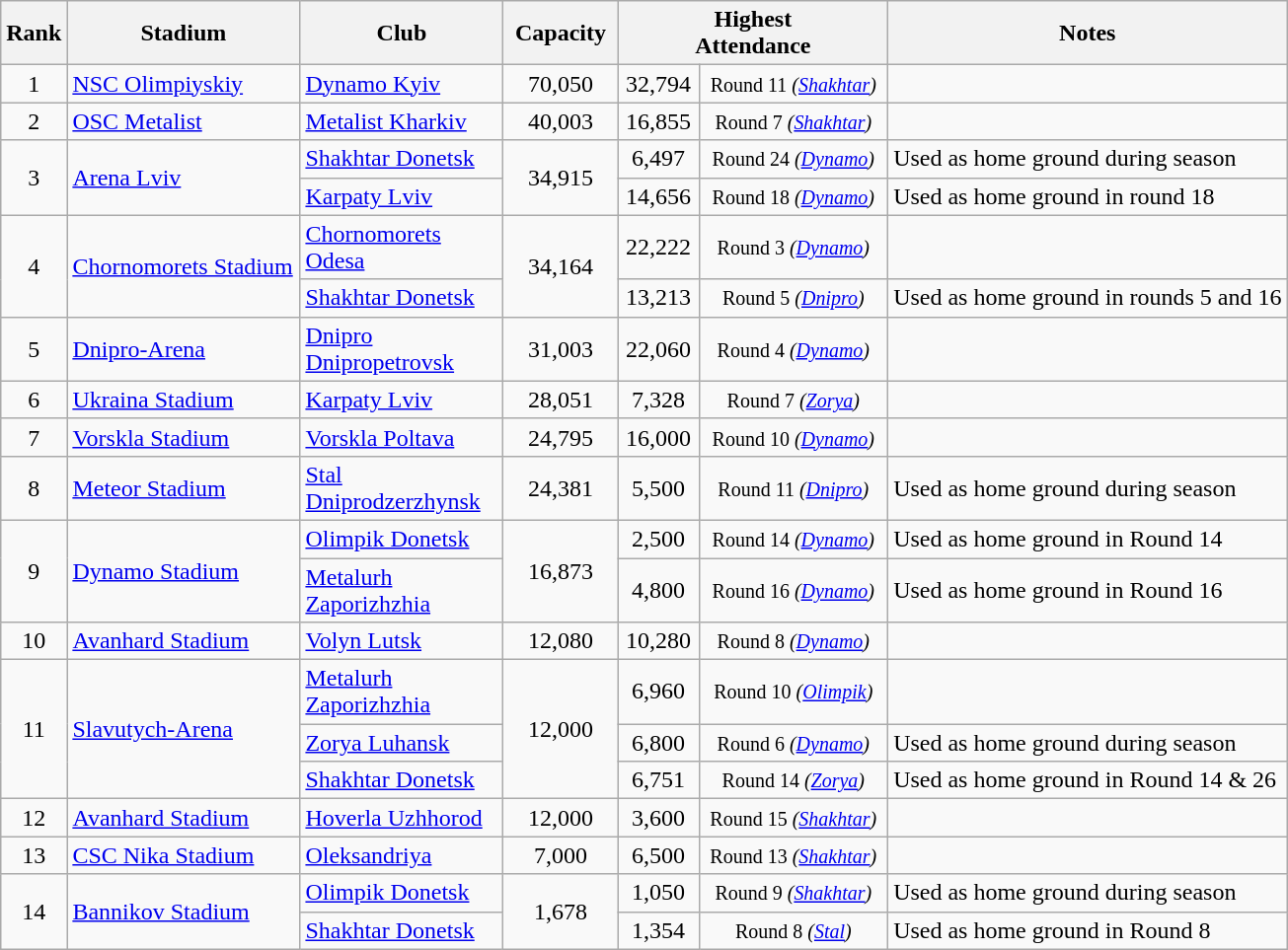<table class="wikitable sortable" style="text-align:left;">
<tr>
<th width=18>Rank</th>
<th width=150>Stadium</th>
<th width=130>Club</th>
<th width=70>Capacity</th>
<th width=175 colspan=2>Highest<br>Attendance</th>
<th>Notes</th>
</tr>
<tr>
<td align=center>1</td>
<td><a href='#'>NSC Olimpiyskiy</a></td>
<td><a href='#'>Dynamo Kyiv</a></td>
<td align=center>70,050</td>
<td align=center>32,794</td>
<td align=center><small>Round 11 <em>(<a href='#'>Shakhtar</a>)</em></small></td>
<td></td>
</tr>
<tr>
<td align=center>2</td>
<td align=left><a href='#'>OSC Metalist</a></td>
<td><a href='#'>Metalist Kharkiv</a></td>
<td align=center>40,003</td>
<td align=center>16,855</td>
<td align=center><small>Round 7 <em>(<a href='#'>Shakhtar</a>)</em></small></td>
<td></td>
</tr>
<tr>
<td align=center rowspan=2>3</td>
<td rowspan=2><a href='#'>Arena Lviv</a></td>
<td><a href='#'>Shakhtar Donetsk</a></td>
<td align=center rowspan=2>34,915</td>
<td align=center>6,497</td>
<td align=center><small>Round 24 <em>(<a href='#'>Dynamo</a>)</em></small></td>
<td>Used as home ground during season</td>
</tr>
<tr>
<td><a href='#'>Karpaty Lviv</a></td>
<td align=center>14,656</td>
<td align=center><small>Round 18 <em>(<a href='#'>Dynamo</a>)</em></small></td>
<td>Used as home ground in round 18</td>
</tr>
<tr>
<td align=center rowspan=2>4</td>
<td rowspan=2><a href='#'>Chornomorets Stadium</a></td>
<td><a href='#'>Chornomorets Odesa</a></td>
<td align=center rowspan=2>34,164</td>
<td align=center>22,222</td>
<td align=center><small>Round 3 <em>(<a href='#'>Dynamo</a>)</em></small></td>
<td></td>
</tr>
<tr>
<td><a href='#'>Shakhtar Donetsk</a></td>
<td align=center>13,213</td>
<td align=center><small>Round 5 <em>(<a href='#'>Dnipro</a>)</em></small></td>
<td>Used as home ground in rounds 5 and 16</td>
</tr>
<tr>
<td align=center>5</td>
<td><a href='#'>Dnipro-Arena</a></td>
<td><a href='#'>Dnipro Dnipropetrovsk</a></td>
<td align=center>31,003</td>
<td align=center>22,060</td>
<td align=center><small>Round 4 <em>(<a href='#'>Dynamo</a>)</em></small></td>
<td></td>
</tr>
<tr>
<td align=center>6</td>
<td><a href='#'>Ukraina Stadium</a></td>
<td><a href='#'>Karpaty Lviv</a></td>
<td align=center>28,051</td>
<td align=center>7,328</td>
<td align=center><small>Round 7 <em>(<a href='#'>Zorya</a>)</em></small></td>
<td></td>
</tr>
<tr>
<td align=center>7</td>
<td><a href='#'>Vorskla Stadium</a></td>
<td><a href='#'>Vorskla Poltava</a></td>
<td align=center>24,795</td>
<td align=center>16,000</td>
<td align=center><small>Round 10 <em>(<a href='#'>Dynamo</a>)</em></small></td>
<td></td>
</tr>
<tr>
<td align=center>8</td>
<td><a href='#'>Meteor Stadium</a></td>
<td><a href='#'>Stal Dniprodzerzhynsk</a></td>
<td align=center>24,381</td>
<td align=center>5,500</td>
<td align=center><small>Round 11 <em>(<a href='#'>Dnipro</a>)</em></small></td>
<td>Used as home ground during season</td>
</tr>
<tr>
<td align=center rowspan=2>9</td>
<td rowspan=2><a href='#'>Dynamo Stadium</a></td>
<td><a href='#'>Olimpik Donetsk</a></td>
<td align=center rowspan=2>16,873</td>
<td align=center>2,500</td>
<td align=center><small>Round 14 <em>(<a href='#'>Dynamo</a>)</em></small></td>
<td>Used as home ground in Round 14</td>
</tr>
<tr>
<td><a href='#'>Metalurh Zaporizhzhia</a></td>
<td align=center>4,800</td>
<td align=center><small>Round 16 <em>(<a href='#'>Dynamo</a>)</em></small></td>
<td>Used as home ground in Round 16</td>
</tr>
<tr>
<td align=center>10</td>
<td><a href='#'>Avanhard Stadium</a></td>
<td><a href='#'>Volyn Lutsk</a></td>
<td align=center>12,080</td>
<td align=center>10,280</td>
<td align=center><small>Round 8 <em>(<a href='#'>Dynamo</a>)</em></small></td>
<td></td>
</tr>
<tr>
<td align=center rowspan=3>11</td>
<td rowspan=3><a href='#'>Slavutych-Arena</a></td>
<td><a href='#'>Metalurh Zaporizhzhia</a></td>
<td align=center rowspan=3>12,000</td>
<td align=center>6,960</td>
<td align=center><small>Round 10 <em>(<a href='#'>Olimpik</a>)</em></small></td>
<td></td>
</tr>
<tr>
<td><a href='#'>Zorya Luhansk</a></td>
<td align=center>6,800</td>
<td align=center><small>Round 6 <em>(<a href='#'>Dynamo</a>)</em></small></td>
<td>Used as home ground during season</td>
</tr>
<tr>
<td><a href='#'>Shakhtar Donetsk</a></td>
<td align=center>6,751</td>
<td align=center><small>Round 14 <em>(<a href='#'>Zorya</a>)</em></small></td>
<td>Used as home ground in Round 14 & 26</td>
</tr>
<tr>
<td align=center>12</td>
<td><a href='#'>Avanhard Stadium</a></td>
<td><a href='#'>Hoverla Uzhhorod</a></td>
<td align=center>12,000</td>
<td align=center>3,600</td>
<td align=center><small>Round 15 <em>(<a href='#'>Shakhtar</a>)</em></small></td>
<td></td>
</tr>
<tr>
<td align=center>13</td>
<td><a href='#'>CSC Nika Stadium</a></td>
<td><a href='#'>Oleksandriya</a></td>
<td align=center>7,000</td>
<td align=center>6,500</td>
<td align=center><small>Round 13 <em>(<a href='#'>Shakhtar</a>)</em></small></td>
<td></td>
</tr>
<tr>
<td align=center rowspan=2>14</td>
<td rowspan=2><a href='#'>Bannikov Stadium</a></td>
<td><a href='#'>Olimpik Donetsk</a></td>
<td align=center rowspan=2>1,678</td>
<td align=center>1,050</td>
<td align=center><small>Round 9 <em>(<a href='#'>Shakhtar</a>)</em></small></td>
<td>Used as home ground during season</td>
</tr>
<tr>
<td><a href='#'>Shakhtar Donetsk</a></td>
<td align=center>1,354</td>
<td align=center><small>Round 8 <em>(<a href='#'>Stal</a>)</em></small></td>
<td>Used as home ground in Round 8</td>
</tr>
</table>
